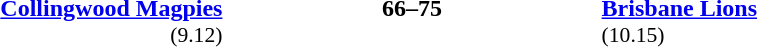<table style="width:100%;" cellspacing="0" cellpadding="0">
<tr>
<td style="width:40%; text-align:right;"><strong><a href='#'>Collingwood Magpies</a></strong></td>
<td style="text-align:center; width:20px;"%><strong>66–75</strong></td>
<td width=40%><strong><a href='#'>Brisbane Lions</a></strong></td>
</tr>
<tr style=font-size:90%>
<td align=right>(9.12)</td>
<td align=center></td>
<td align=left>(10.15)</td>
</tr>
</table>
